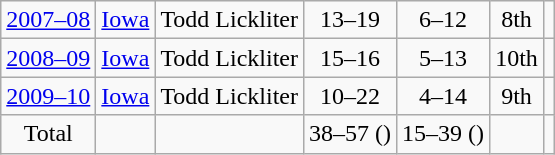<table class="wikitable" style="text-align:center">
<tr>
<td><a href='#'>2007–08</a></td>
<td><a href='#'>Iowa</a></td>
<td>Todd Lickliter</td>
<td>13–19</td>
<td>6–12</td>
<td>8th</td>
<td></td>
</tr>
<tr>
<td><a href='#'>2008–09</a></td>
<td><a href='#'>Iowa</a></td>
<td>Todd Lickliter</td>
<td>15–16</td>
<td>5–13</td>
<td>10th</td>
<td></td>
</tr>
<tr>
<td><a href='#'>2009–10</a></td>
<td><a href='#'>Iowa</a></td>
<td>Todd Lickliter</td>
<td>10–22</td>
<td>4–14</td>
<td>9th</td>
<td></td>
</tr>
<tr>
<td>Total</td>
<td></td>
<td></td>
<td>38–57 ()</td>
<td>15–39 ()</td>
<td></td>
<td></td>
</tr>
</table>
